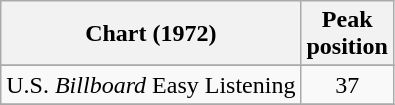<table class="wikitable sortable">
<tr>
<th>Chart (1972)</th>
<th>Peak<br>position</th>
</tr>
<tr>
</tr>
<tr>
</tr>
<tr>
</tr>
<tr>
</tr>
<tr>
</tr>
<tr>
</tr>
<tr>
<td>U.S. <em>Billboard</em> Easy Listening</td>
<td align="center">37</td>
</tr>
<tr>
</tr>
</table>
